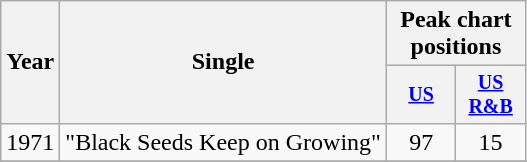<table class="wikitable" style="text-align:center;">
<tr>
<th rowspan="2">Year</th>
<th rowspan="2">Single</th>
<th colspan="3">Peak chart positions</th>
</tr>
<tr style="font-size:smaller;">
<th width="40"><a href='#'>US</a><br></th>
<th width="40"><a href='#'>US<br>R&B</a><br></th>
</tr>
<tr>
<td rowspan="1">1971</td>
<td align="left">"Black Seeds Keep on Growing"</td>
<td>97</td>
<td>15</td>
</tr>
<tr>
</tr>
</table>
